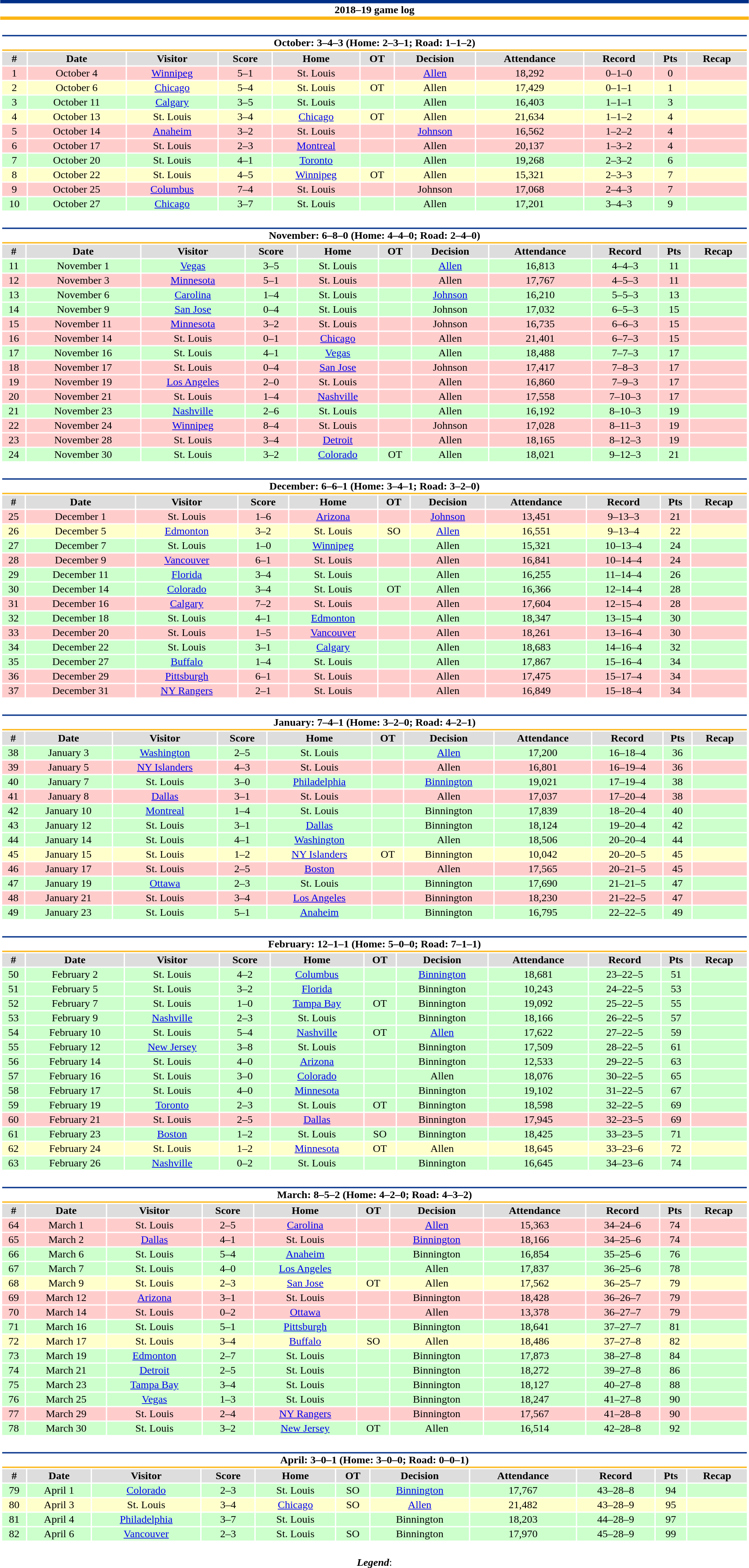<table class="toccolours" style="width:90%; clear:both; margin:1.5em auto; text-align:center;">
<tr>
<th colspan="11" style="background:#FFFFFF; border-top:#002F87 5px solid; border-bottom:#FCB514 5px solid;">2018–19 game log</th>
</tr>
<tr>
<td colspan="11"><br><table class="toccolours collapsible collapsed" style="width:100%;">
<tr>
<th colspan="11" style="background:#FFFFFF; border-top:#002F87 2px solid; border-bottom:#FCB514 2px solid;">October: 3–4–3 (Home: 2–3–1; Road: 1–1–2)</th>
</tr>
<tr style="background:#ddd;">
<th>#</th>
<th>Date</th>
<th>Visitor</th>
<th>Score</th>
<th>Home</th>
<th>OT</th>
<th>Decision</th>
<th>Attendance</th>
<th>Record</th>
<th>Pts</th>
<th>Recap</th>
</tr>
<tr style="background:#fcc;">
<td>1</td>
<td>October 4</td>
<td><a href='#'>Winnipeg</a></td>
<td>5–1</td>
<td>St. Louis</td>
<td></td>
<td><a href='#'>Allen</a></td>
<td>18,292</td>
<td>0–1–0</td>
<td>0</td>
<td></td>
</tr>
<tr style="background:#ffc;">
<td>2</td>
<td>October 6</td>
<td><a href='#'>Chicago</a></td>
<td>5–4</td>
<td>St. Louis</td>
<td>OT</td>
<td>Allen</td>
<td>17,429</td>
<td>0–1–1</td>
<td>1</td>
<td></td>
</tr>
<tr style="background:#cfc;">
<td>3</td>
<td>October 11</td>
<td><a href='#'>Calgary</a></td>
<td>3–5</td>
<td>St. Louis</td>
<td></td>
<td>Allen</td>
<td>16,403</td>
<td>1–1–1</td>
<td>3</td>
<td></td>
</tr>
<tr style="background:#ffc;">
<td>4</td>
<td>October 13</td>
<td>St. Louis</td>
<td>3–4</td>
<td><a href='#'>Chicago</a></td>
<td>OT</td>
<td>Allen</td>
<td>21,634</td>
<td>1–1–2</td>
<td>4</td>
<td></td>
</tr>
<tr style="background:#fcc;">
<td>5</td>
<td>October 14</td>
<td><a href='#'>Anaheim</a></td>
<td>3–2</td>
<td>St. Louis</td>
<td></td>
<td><a href='#'>Johnson</a></td>
<td>16,562</td>
<td>1–2–2</td>
<td>4</td>
<td></td>
</tr>
<tr style="background:#fcc;">
<td>6</td>
<td>October 17</td>
<td>St. Louis</td>
<td>2–3</td>
<td><a href='#'>Montreal</a></td>
<td></td>
<td>Allen</td>
<td>20,137</td>
<td>1–3–2</td>
<td>4</td>
<td></td>
</tr>
<tr style="background:#cfc;">
<td>7</td>
<td>October 20</td>
<td>St. Louis</td>
<td>4–1</td>
<td><a href='#'>Toronto</a></td>
<td></td>
<td>Allen</td>
<td>19,268</td>
<td>2–3–2</td>
<td>6</td>
<td></td>
</tr>
<tr style="background:#ffc;">
<td>8</td>
<td>October 22</td>
<td>St. Louis</td>
<td>4–5</td>
<td><a href='#'>Winnipeg</a></td>
<td>OT</td>
<td>Allen</td>
<td>15,321</td>
<td>2–3–3</td>
<td>7</td>
<td></td>
</tr>
<tr style="background:#fcc;">
<td>9</td>
<td>October 25</td>
<td><a href='#'>Columbus</a></td>
<td>7–4</td>
<td>St. Louis</td>
<td></td>
<td>Johnson</td>
<td>17,068</td>
<td>2–4–3</td>
<td>7</td>
<td></td>
</tr>
<tr style="background:#cfc;">
<td>10</td>
<td>October 27</td>
<td><a href='#'>Chicago</a></td>
<td>3–7</td>
<td>St. Louis</td>
<td></td>
<td>Allen</td>
<td>17,201</td>
<td>3–4–3</td>
<td>9</td>
<td></td>
</tr>
</table>
</td>
</tr>
<tr>
<td colspan="11"><br><table class="toccolours collapsible collapsed" style="width:100%;">
<tr>
<th colspan="11" style="background:#FFFFFF; border-top:#002F87 2px solid; border-bottom:#FCB514 2px solid;">November: 6–8–0 (Home: 4–4–0; Road: 2–4–0)</th>
</tr>
<tr style="background:#ddd;">
<th>#</th>
<th>Date</th>
<th>Visitor</th>
<th>Score</th>
<th>Home</th>
<th>OT</th>
<th>Decision</th>
<th>Attendance</th>
<th>Record</th>
<th>Pts</th>
<th>Recap</th>
</tr>
<tr style="background:#cfc;">
<td>11</td>
<td>November 1</td>
<td><a href='#'>Vegas</a></td>
<td>3–5</td>
<td>St. Louis</td>
<td></td>
<td><a href='#'>Allen</a></td>
<td>16,813</td>
<td>4–4–3</td>
<td>11</td>
<td></td>
</tr>
<tr style="background:#fcc;">
<td>12</td>
<td>November 3</td>
<td><a href='#'>Minnesota</a></td>
<td>5–1</td>
<td>St. Louis</td>
<td></td>
<td>Allen</td>
<td>17,767</td>
<td>4–5–3</td>
<td>11</td>
<td></td>
</tr>
<tr style="background:#cfc;">
<td>13</td>
<td>November 6</td>
<td><a href='#'>Carolina</a></td>
<td>1–4</td>
<td>St. Louis</td>
<td></td>
<td><a href='#'>Johnson</a></td>
<td>16,210</td>
<td>5–5–3</td>
<td>13</td>
<td></td>
</tr>
<tr style="background:#cfc;">
<td>14</td>
<td>November 9</td>
<td><a href='#'>San Jose</a></td>
<td>0–4</td>
<td>St. Louis</td>
<td></td>
<td>Johnson</td>
<td>17,032</td>
<td>6–5–3</td>
<td>15</td>
<td></td>
</tr>
<tr style="background:#fcc;">
<td>15</td>
<td>November 11</td>
<td><a href='#'>Minnesota</a></td>
<td>3–2</td>
<td>St. Louis</td>
<td></td>
<td>Johnson</td>
<td>16,735</td>
<td>6–6–3</td>
<td>15</td>
<td></td>
</tr>
<tr style="background:#fcc;">
<td>16</td>
<td>November 14</td>
<td>St. Louis</td>
<td>0–1</td>
<td><a href='#'>Chicago</a></td>
<td></td>
<td>Allen</td>
<td>21,401</td>
<td>6–7–3</td>
<td>15</td>
<td></td>
</tr>
<tr style="background:#cfc;">
<td>17</td>
<td>November 16</td>
<td>St. Louis</td>
<td>4–1</td>
<td><a href='#'>Vegas</a></td>
<td></td>
<td>Allen</td>
<td>18,488</td>
<td>7–7–3</td>
<td>17</td>
<td></td>
</tr>
<tr style="background:#fcc;">
<td>18</td>
<td>November 17</td>
<td>St. Louis</td>
<td>0–4</td>
<td><a href='#'>San Jose</a></td>
<td></td>
<td>Johnson</td>
<td>17,417</td>
<td>7–8–3</td>
<td>17</td>
<td></td>
</tr>
<tr style="background:#fcc;">
<td>19</td>
<td>November 19</td>
<td><a href='#'>Los Angeles</a></td>
<td>2–0</td>
<td>St. Louis</td>
<td></td>
<td>Allen</td>
<td>16,860</td>
<td>7–9–3</td>
<td>17</td>
<td></td>
</tr>
<tr style="background:#fcc;">
<td>20</td>
<td>November 21</td>
<td>St. Louis</td>
<td>1–4</td>
<td><a href='#'>Nashville</a></td>
<td></td>
<td>Allen</td>
<td>17,558</td>
<td>7–10–3</td>
<td>17</td>
<td></td>
</tr>
<tr style="background:#cfc;">
<td>21</td>
<td>November 23</td>
<td><a href='#'>Nashville</a></td>
<td>2–6</td>
<td>St. Louis</td>
<td></td>
<td>Allen</td>
<td>16,192</td>
<td>8–10–3</td>
<td>19</td>
<td></td>
</tr>
<tr style="background:#fcc;">
<td>22</td>
<td>November 24</td>
<td><a href='#'>Winnipeg</a></td>
<td>8–4</td>
<td>St. Louis</td>
<td></td>
<td>Johnson</td>
<td>17,028</td>
<td>8–11–3</td>
<td>19</td>
<td></td>
</tr>
<tr style="background:#fcc;">
<td>23</td>
<td>November 28</td>
<td>St. Louis</td>
<td>3–4</td>
<td><a href='#'>Detroit</a></td>
<td></td>
<td>Allen</td>
<td>18,165</td>
<td>8–12–3</td>
<td>19</td>
<td></td>
</tr>
<tr style="background:#cfc;">
<td>24</td>
<td>November 30</td>
<td>St. Louis</td>
<td>3–2</td>
<td><a href='#'>Colorado</a></td>
<td>OT</td>
<td>Allen</td>
<td>18,021</td>
<td>9–12–3</td>
<td>21</td>
<td></td>
</tr>
</table>
</td>
</tr>
<tr>
<td colspan="11"><br><table class="toccolours collapsible collapsed" style="width:100%;">
<tr>
<th colspan="11" style="background:#FFFFFF; border-top:#002F87 2px solid; border-bottom:#FCB514 2px solid;">December: 6–6–1 (Home: 3–4–1; Road: 3–2–0)</th>
</tr>
<tr style="background:#ddd;">
<th>#</th>
<th>Date</th>
<th>Visitor</th>
<th>Score</th>
<th>Home</th>
<th>OT</th>
<th>Decision</th>
<th>Attendance</th>
<th>Record</th>
<th>Pts</th>
<th>Recap</th>
</tr>
<tr style="background:#fcc;">
<td>25</td>
<td>December 1</td>
<td>St. Louis</td>
<td>1–6</td>
<td><a href='#'>Arizona</a></td>
<td></td>
<td><a href='#'>Johnson</a></td>
<td>13,451</td>
<td>9–13–3</td>
<td>21</td>
<td></td>
</tr>
<tr style="background:#ffc;">
<td>26</td>
<td>December 5</td>
<td><a href='#'>Edmonton</a></td>
<td>3–2</td>
<td>St. Louis</td>
<td>SO</td>
<td><a href='#'>Allen</a></td>
<td>16,551</td>
<td>9–13–4</td>
<td>22</td>
<td></td>
</tr>
<tr style="background:#cfc;">
<td>27</td>
<td>December 7</td>
<td>St. Louis</td>
<td>1–0</td>
<td><a href='#'>Winnipeg</a></td>
<td></td>
<td>Allen</td>
<td>15,321</td>
<td>10–13–4</td>
<td>24</td>
<td></td>
</tr>
<tr style="background:#fcc;">
<td>28</td>
<td>December 9</td>
<td><a href='#'>Vancouver</a></td>
<td>6–1</td>
<td>St. Louis</td>
<td></td>
<td>Allen</td>
<td>16,841</td>
<td>10–14–4</td>
<td>24</td>
<td></td>
</tr>
<tr style="background:#cfc;">
<td>29</td>
<td>December 11</td>
<td><a href='#'>Florida</a></td>
<td>3–4</td>
<td>St. Louis</td>
<td></td>
<td>Allen</td>
<td>16,255</td>
<td>11–14–4</td>
<td>26</td>
<td></td>
</tr>
<tr style="background:#cfc;">
<td>30</td>
<td>December 14</td>
<td><a href='#'>Colorado</a></td>
<td>3–4</td>
<td>St. Louis</td>
<td>OT</td>
<td>Allen</td>
<td>16,366</td>
<td>12–14–4</td>
<td>28</td>
<td></td>
</tr>
<tr style="background:#fcc;">
<td>31</td>
<td>December 16</td>
<td><a href='#'>Calgary</a></td>
<td>7–2</td>
<td>St. Louis</td>
<td></td>
<td>Allen</td>
<td>17,604</td>
<td>12–15–4</td>
<td>28</td>
<td></td>
</tr>
<tr style="background:#cfc;">
<td>32</td>
<td>December 18</td>
<td>St. Louis</td>
<td>4–1</td>
<td><a href='#'>Edmonton</a></td>
<td></td>
<td>Allen</td>
<td>18,347</td>
<td>13–15–4</td>
<td>30</td>
<td></td>
</tr>
<tr style="background:#fcc;">
<td>33</td>
<td>December 20</td>
<td>St. Louis</td>
<td>1–5</td>
<td><a href='#'>Vancouver</a></td>
<td></td>
<td>Allen</td>
<td>18,261</td>
<td>13–16–4</td>
<td>30</td>
<td></td>
</tr>
<tr style="background:#cfc;">
<td>34</td>
<td>December 22</td>
<td>St. Louis</td>
<td>3–1</td>
<td><a href='#'>Calgary</a></td>
<td></td>
<td>Allen</td>
<td>18,683</td>
<td>14–16–4</td>
<td>32</td>
<td></td>
</tr>
<tr style="background:#cfc;">
<td>35</td>
<td>December 27</td>
<td><a href='#'>Buffalo</a></td>
<td>1–4</td>
<td>St. Louis</td>
<td></td>
<td>Allen</td>
<td>17,867</td>
<td>15–16–4</td>
<td>34</td>
<td></td>
</tr>
<tr style="background:#fcc;">
<td>36</td>
<td>December 29</td>
<td><a href='#'>Pittsburgh</a></td>
<td>6–1</td>
<td>St. Louis</td>
<td></td>
<td>Allen</td>
<td>17,475</td>
<td>15–17–4</td>
<td>34</td>
<td></td>
</tr>
<tr style="background:#fcc;">
<td>37</td>
<td>December 31</td>
<td><a href='#'>NY Rangers</a></td>
<td>2–1</td>
<td>St. Louis</td>
<td></td>
<td>Allen</td>
<td>16,849</td>
<td>15–18–4</td>
<td>34</td>
<td></td>
</tr>
</table>
</td>
</tr>
<tr>
<td colspan="11"><br><table class="toccolours collapsible collapsed" style="width:100%;">
<tr>
<th colspan="11" style="background:#FFFFFF; border-top:#002F87 2px solid; border-bottom:#FCB514 2px solid;">January: 7–4–1 (Home: 3–2–0; Road: 4–2–1)</th>
</tr>
<tr style="background:#ddd;">
<th>#</th>
<th>Date</th>
<th>Visitor</th>
<th>Score</th>
<th>Home</th>
<th>OT</th>
<th>Decision</th>
<th>Attendance</th>
<th>Record</th>
<th>Pts</th>
<th>Recap</th>
</tr>
<tr style="background:#cfc;">
<td>38</td>
<td>January 3</td>
<td><a href='#'>Washington</a></td>
<td>2–5</td>
<td>St. Louis</td>
<td></td>
<td><a href='#'>Allen</a></td>
<td>17,200</td>
<td>16–18–4</td>
<td>36</td>
<td></td>
</tr>
<tr style="background:#fcc;">
<td>39</td>
<td>January 5</td>
<td><a href='#'>NY Islanders</a></td>
<td>4–3</td>
<td>St. Louis</td>
<td></td>
<td>Allen</td>
<td>16,801</td>
<td>16–19–4</td>
<td>36</td>
<td></td>
</tr>
<tr style="background:#cfc;">
<td>40</td>
<td>January 7</td>
<td>St. Louis</td>
<td>3–0</td>
<td><a href='#'>Philadelphia</a></td>
<td></td>
<td><a href='#'>Binnington</a></td>
<td>19,021</td>
<td>17–19–4</td>
<td>38</td>
<td></td>
</tr>
<tr style="background:#fcc;">
<td>41</td>
<td>January 8</td>
<td><a href='#'>Dallas</a></td>
<td>3–1</td>
<td>St. Louis</td>
<td></td>
<td>Allen</td>
<td>17,037</td>
<td>17–20–4</td>
<td>38</td>
<td></td>
</tr>
<tr style="background:#cfc;">
<td>42</td>
<td>January 10</td>
<td><a href='#'>Montreal</a></td>
<td>1–4</td>
<td>St. Louis</td>
<td></td>
<td>Binnington</td>
<td>17,839</td>
<td>18–20–4</td>
<td>40</td>
<td></td>
</tr>
<tr style="background:#cfc;">
<td>43</td>
<td>January 12</td>
<td>St. Louis</td>
<td>3–1</td>
<td><a href='#'>Dallas</a></td>
<td></td>
<td>Binnington</td>
<td>18,124</td>
<td>19–20–4</td>
<td>42</td>
<td></td>
</tr>
<tr style="background:#cfc;">
<td>44</td>
<td>January 14</td>
<td>St. Louis</td>
<td>4–1</td>
<td><a href='#'>Washington</a></td>
<td></td>
<td>Allen</td>
<td>18,506</td>
<td>20–20–4</td>
<td>44</td>
<td></td>
</tr>
<tr style="background:#ffc;">
<td>45</td>
<td>January 15</td>
<td>St. Louis</td>
<td>1–2</td>
<td><a href='#'>NY Islanders</a></td>
<td>OT</td>
<td>Binnington</td>
<td>10,042</td>
<td>20–20–5</td>
<td>45</td>
<td></td>
</tr>
<tr style="background:#fcc;">
<td>46</td>
<td>January 17</td>
<td>St. Louis</td>
<td>2–5</td>
<td><a href='#'>Boston</a></td>
<td></td>
<td>Allen</td>
<td>17,565</td>
<td>20–21–5</td>
<td>45</td>
<td></td>
</tr>
<tr style="background:#cfc;">
<td>47</td>
<td>January 19</td>
<td><a href='#'>Ottawa</a></td>
<td>2–3</td>
<td>St. Louis</td>
<td></td>
<td>Binnington</td>
<td>17,690</td>
<td>21–21–5</td>
<td>47</td>
<td></td>
</tr>
<tr style="background:#fcc;">
<td>48</td>
<td>January 21</td>
<td>St. Louis</td>
<td>3–4</td>
<td><a href='#'>Los Angeles</a></td>
<td></td>
<td>Binnington</td>
<td>18,230</td>
<td>21–22–5</td>
<td>47</td>
<td></td>
</tr>
<tr style="background:#cfc;">
<td>49</td>
<td>January 23</td>
<td>St. Louis</td>
<td>5–1</td>
<td><a href='#'>Anaheim</a></td>
<td></td>
<td>Binnington</td>
<td>16,795</td>
<td>22–22–5</td>
<td>49</td>
<td></td>
</tr>
</table>
</td>
</tr>
<tr>
<td colspan="11"><br><table class="toccolours collapsible collapsed" style="width:100%;">
<tr>
<th colspan="11" style="background:#FFFFFF; border-top:#002F87 2px solid; border-bottom:#FCB514 2px solid;">February: 12–1–1 (Home: 5–0–0; Road: 7–1–1)</th>
</tr>
<tr style="background:#ddd;">
<th>#</th>
<th>Date</th>
<th>Visitor</th>
<th>Score</th>
<th>Home</th>
<th>OT</th>
<th>Decision</th>
<th>Attendance</th>
<th>Record</th>
<th>Pts</th>
<th>Recap</th>
</tr>
<tr style="background:#cfc;">
<td>50</td>
<td>February 2</td>
<td>St. Louis</td>
<td>4–2</td>
<td><a href='#'>Columbus</a></td>
<td></td>
<td><a href='#'>Binnington</a></td>
<td>18,681</td>
<td>23–22–5</td>
<td>51</td>
<td></td>
</tr>
<tr style="background:#cfc;">
<td>51</td>
<td>February 5</td>
<td>St. Louis</td>
<td>3–2</td>
<td><a href='#'>Florida</a></td>
<td></td>
<td>Binnington</td>
<td>10,243</td>
<td>24–22–5</td>
<td>53</td>
<td></td>
</tr>
<tr style="background:#cfc;">
<td>52</td>
<td>February 7</td>
<td>St. Louis</td>
<td>1–0</td>
<td><a href='#'>Tampa Bay</a></td>
<td>OT</td>
<td>Binnington</td>
<td>19,092</td>
<td>25–22–5</td>
<td>55</td>
<td></td>
</tr>
<tr style="background:#cfc;">
<td>53</td>
<td>February 9</td>
<td><a href='#'>Nashville</a></td>
<td>2–3</td>
<td>St. Louis</td>
<td></td>
<td>Binnington</td>
<td>18,166</td>
<td>26–22–5</td>
<td>57</td>
<td></td>
</tr>
<tr style="background:#cfc;">
<td>54</td>
<td>February 10</td>
<td>St. Louis</td>
<td>5–4</td>
<td><a href='#'>Nashville</a></td>
<td>OT</td>
<td><a href='#'>Allen</a></td>
<td>17,622</td>
<td>27–22–5</td>
<td>59</td>
<td></td>
</tr>
<tr style="background:#cfc;">
<td>55</td>
<td>February 12</td>
<td><a href='#'>New Jersey</a></td>
<td>3–8</td>
<td>St. Louis</td>
<td></td>
<td>Binnington</td>
<td>17,509</td>
<td>28–22–5</td>
<td>61</td>
<td></td>
</tr>
<tr style="background:#cfc;">
<td>56</td>
<td>February 14</td>
<td>St. Louis</td>
<td>4–0</td>
<td><a href='#'>Arizona</a></td>
<td></td>
<td>Binnington</td>
<td>12,533</td>
<td>29–22–5</td>
<td>63</td>
<td></td>
</tr>
<tr style="background:#cfc;">
<td>57</td>
<td>February 16</td>
<td>St. Louis</td>
<td>3–0</td>
<td><a href='#'>Colorado</a></td>
<td></td>
<td>Allen</td>
<td>18,076</td>
<td>30–22–5</td>
<td>65</td>
<td></td>
</tr>
<tr style="background:#cfc;">
<td>58</td>
<td>February 17</td>
<td>St. Louis</td>
<td>4–0</td>
<td><a href='#'>Minnesota</a></td>
<td></td>
<td>Binnington</td>
<td>19,102</td>
<td>31–22–5</td>
<td>67</td>
<td></td>
</tr>
<tr style="background:#cfc;">
<td>59</td>
<td>February 19</td>
<td><a href='#'>Toronto</a></td>
<td>2–3</td>
<td>St. Louis</td>
<td>OT</td>
<td>Binnington</td>
<td>18,598</td>
<td>32–22–5</td>
<td>69</td>
<td></td>
</tr>
<tr style="background:#fcc;">
<td>60</td>
<td>February 21</td>
<td>St. Louis</td>
<td>2–5</td>
<td><a href='#'>Dallas</a></td>
<td></td>
<td>Binnington</td>
<td>17,945</td>
<td>32–23–5</td>
<td>69</td>
<td></td>
</tr>
<tr style="background:#cfc;">
<td>61</td>
<td>February 23</td>
<td><a href='#'>Boston</a></td>
<td>1–2</td>
<td>St. Louis</td>
<td>SO</td>
<td>Binnington</td>
<td>18,425</td>
<td>33–23–5</td>
<td>71</td>
<td></td>
</tr>
<tr style="background:#ffc;">
<td>62</td>
<td>February 24</td>
<td>St. Louis</td>
<td>1–2</td>
<td><a href='#'>Minnesota</a></td>
<td>OT</td>
<td>Allen</td>
<td>18,645</td>
<td>33–23–6</td>
<td>72</td>
<td></td>
</tr>
<tr style="background:#cfc;">
<td>63</td>
<td>February 26</td>
<td><a href='#'>Nashville</a></td>
<td>0–2</td>
<td>St. Louis</td>
<td></td>
<td>Binnington</td>
<td>16,645</td>
<td>34–23–6</td>
<td>74</td>
<td></td>
</tr>
</table>
</td>
</tr>
<tr>
<td colspan="11"><br><table class="toccolours collapsible collapsed" style="width:100%;">
<tr>
<th colspan="11" style="background:#FFFFFF; border-top:#002F87 2px solid; border-bottom:#FCB514 2px solid;">March: 8–5–2 (Home: 4–2–0; Road: 4–3–2)</th>
</tr>
<tr style="background:#ddd;">
<th>#</th>
<th>Date</th>
<th>Visitor</th>
<th>Score</th>
<th>Home</th>
<th>OT</th>
<th>Decision</th>
<th>Attendance</th>
<th>Record</th>
<th>Pts</th>
<th>Recap</th>
</tr>
<tr style="background:#fcc;">
<td>64</td>
<td>March 1</td>
<td>St. Louis</td>
<td>2–5</td>
<td><a href='#'>Carolina</a></td>
<td></td>
<td><a href='#'>Allen</a></td>
<td>15,363</td>
<td>34–24–6</td>
<td>74</td>
<td></td>
</tr>
<tr style="background:#fcc;">
<td>65</td>
<td>March 2</td>
<td><a href='#'>Dallas</a></td>
<td>4–1</td>
<td>St. Louis</td>
<td></td>
<td><a href='#'>Binnington</a></td>
<td>18,166</td>
<td>34–25–6</td>
<td>74</td>
<td></td>
</tr>
<tr style="background:#cfc;">
<td>66</td>
<td>March 6</td>
<td>St. Louis</td>
<td>5–4</td>
<td><a href='#'>Anaheim</a></td>
<td></td>
<td>Binnington</td>
<td>16,854</td>
<td>35–25–6</td>
<td>76</td>
<td></td>
</tr>
<tr style="background:#cfc;">
<td>67</td>
<td>March 7</td>
<td>St. Louis</td>
<td>4–0</td>
<td><a href='#'>Los Angeles</a></td>
<td></td>
<td>Allen</td>
<td>17,837</td>
<td>36–25–6</td>
<td>78</td>
<td></td>
</tr>
<tr style="background:#ffc;">
<td>68</td>
<td>March 9</td>
<td>St. Louis</td>
<td>2–3</td>
<td><a href='#'>San Jose</a></td>
<td>OT</td>
<td>Allen</td>
<td>17,562</td>
<td>36–25–7</td>
<td>79</td>
<td></td>
</tr>
<tr style="background:#fcc;">
<td>69</td>
<td>March 12</td>
<td><a href='#'>Arizona</a></td>
<td>3–1</td>
<td>St. Louis</td>
<td></td>
<td>Binnington</td>
<td>18,428</td>
<td>36–26–7</td>
<td>79</td>
<td></td>
</tr>
<tr style="background:#fcc;">
<td>70</td>
<td>March 14</td>
<td>St. Louis</td>
<td>0–2</td>
<td><a href='#'>Ottawa</a></td>
<td></td>
<td>Allen</td>
<td>13,378</td>
<td>36–27–7</td>
<td>79</td>
<td></td>
</tr>
<tr style="background:#cfc;">
<td>71</td>
<td>March 16</td>
<td>St. Louis</td>
<td>5–1</td>
<td><a href='#'>Pittsburgh</a></td>
<td></td>
<td>Binnington</td>
<td>18,641</td>
<td>37–27–7</td>
<td>81</td>
<td></td>
</tr>
<tr style="background:#ffc;">
<td>72</td>
<td>March 17</td>
<td>St. Louis</td>
<td>3–4</td>
<td><a href='#'>Buffalo</a></td>
<td>SO</td>
<td>Allen</td>
<td>18,486</td>
<td>37–27–8</td>
<td>82</td>
<td></td>
</tr>
<tr style="background:#cfc;">
<td>73</td>
<td>March 19</td>
<td><a href='#'>Edmonton</a></td>
<td>2–7</td>
<td>St. Louis</td>
<td></td>
<td>Binnington</td>
<td>17,873</td>
<td>38–27–8</td>
<td>84</td>
<td></td>
</tr>
<tr style="background:#cfc;">
<td>74</td>
<td>March 21</td>
<td><a href='#'>Detroit</a></td>
<td>2–5</td>
<td>St. Louis</td>
<td></td>
<td>Binnington</td>
<td>18,272</td>
<td>39–27–8</td>
<td>86</td>
<td></td>
</tr>
<tr style="background:#cfc;">
<td>75</td>
<td>March 23</td>
<td><a href='#'>Tampa Bay</a></td>
<td>3–4</td>
<td>St. Louis</td>
<td></td>
<td>Binnington</td>
<td>18,127</td>
<td>40–27–8</td>
<td>88</td>
<td></td>
</tr>
<tr style="background:#cfc;">
<td>76</td>
<td>March 25</td>
<td><a href='#'>Vegas</a></td>
<td>1–3</td>
<td>St. Louis</td>
<td></td>
<td>Binnington</td>
<td>18,247</td>
<td>41–27–8</td>
<td>90</td>
<td></td>
</tr>
<tr style="background:#fcc;">
<td>77</td>
<td>March 29</td>
<td>St. Louis</td>
<td>2–4</td>
<td><a href='#'>NY Rangers</a></td>
<td></td>
<td>Binnington</td>
<td>17,567</td>
<td>41–28–8</td>
<td>90</td>
<td></td>
</tr>
<tr style="background:#cfc;">
<td>78</td>
<td>March 30</td>
<td>St. Louis</td>
<td>3–2</td>
<td><a href='#'>New Jersey</a></td>
<td>OT</td>
<td>Allen</td>
<td>16,514</td>
<td>42–28–8</td>
<td>92</td>
<td></td>
</tr>
</table>
</td>
</tr>
<tr>
<td colspan="11"><br><table class="toccolours collapsible collapsed" style="width:100%;">
<tr>
<th colspan="11" style="background:#FFFFFF; border-top:#002F87 2px solid; border-bottom:#FCB514 2px solid;">April: 3–0–1 (Home: 3–0–0; Road: 0–0–1)</th>
</tr>
<tr style="background:#ddd;">
<th>#</th>
<th>Date</th>
<th>Visitor</th>
<th>Score</th>
<th>Home</th>
<th>OT</th>
<th>Decision</th>
<th>Attendance</th>
<th>Record</th>
<th>Pts</th>
<th>Recap</th>
</tr>
<tr style="background:#cfc;">
<td>79</td>
<td>April 1</td>
<td><a href='#'>Colorado</a></td>
<td>2–3</td>
<td>St. Louis</td>
<td>SO</td>
<td><a href='#'>Binnington</a></td>
<td>17,767</td>
<td>43–28–8</td>
<td>94</td>
<td></td>
</tr>
<tr style="background:#ffc;">
<td>80</td>
<td>April 3</td>
<td>St. Louis</td>
<td>3–4</td>
<td><a href='#'>Chicago</a></td>
<td>SO</td>
<td><a href='#'>Allen</a></td>
<td>21,482</td>
<td>43–28–9</td>
<td>95</td>
<td></td>
</tr>
<tr style="background:#cfc;">
<td>81</td>
<td>April 4</td>
<td><a href='#'>Philadelphia</a></td>
<td>3–7</td>
<td>St. Louis</td>
<td></td>
<td>Binnington</td>
<td>18,203</td>
<td>44–28–9</td>
<td>97</td>
<td></td>
</tr>
<tr style="background:#cfc;">
<td>82</td>
<td>April 6</td>
<td><a href='#'>Vancouver</a></td>
<td>2–3</td>
<td>St. Louis</td>
<td>SO</td>
<td>Binnington</td>
<td>17,970</td>
<td>45–28–9</td>
<td>99</td>
<td></td>
</tr>
</table>
</td>
</tr>
<tr>
<td colspan="11" style="text-align:center;"><br><strong><em>Legend</em></strong>:


</td>
</tr>
</table>
